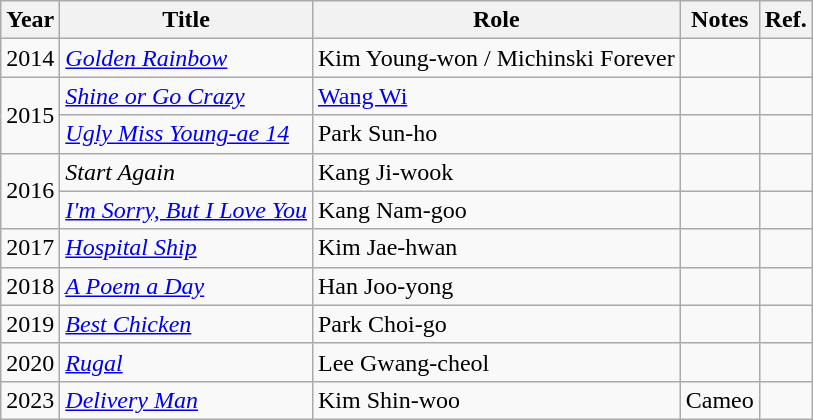<table class="wikitable">
<tr>
<th>Year</th>
<th>Title</th>
<th>Role</th>
<th>Notes</th>
<th>Ref.</th>
</tr>
<tr>
<td>2014</td>
<td><em><a href='#'>Golden Rainbow</a></em></td>
<td>Kim Young-won /  Michinski Forever</td>
<td></td>
<td></td>
</tr>
<tr>
<td rowspan=2>2015</td>
<td><em><a href='#'>Shine or Go Crazy</a></em></td>
<td><a href='#'>Wang Wi</a></td>
<td></td>
<td></td>
</tr>
<tr>
<td><em><a href='#'>Ugly Miss Young-ae 14</a></em></td>
<td>Park Sun-ho</td>
<td></td>
<td></td>
</tr>
<tr>
<td rowspan=2>2016</td>
<td><em>Start Again</em></td>
<td>Kang Ji-wook</td>
<td></td>
<td></td>
</tr>
<tr>
<td><em><a href='#'>I'm Sorry, But I Love You</a></em></td>
<td>Kang Nam-goo</td>
<td></td>
<td></td>
</tr>
<tr>
<td>2017</td>
<td><a href='#'><em>Hospital Ship</em></a></td>
<td>Kim Jae-hwan</td>
<td></td>
<td></td>
</tr>
<tr>
<td>2018</td>
<td><em><a href='#'>A Poem a Day</a></em></td>
<td>Han Joo-yong</td>
<td></td>
<td></td>
</tr>
<tr>
<td>2019</td>
<td><em><a href='#'>Best Chicken</a></em></td>
<td>Park Choi-go</td>
<td></td>
<td></td>
</tr>
<tr>
<td>2020</td>
<td><em><a href='#'>Rugal</a></em></td>
<td>Lee Gwang-cheol</td>
<td></td>
<td></td>
</tr>
<tr>
<td>2023</td>
<td><em><a href='#'>Delivery Man</a></em></td>
<td>Kim Shin-woo</td>
<td>Cameo</td>
<td></td>
</tr>
</table>
